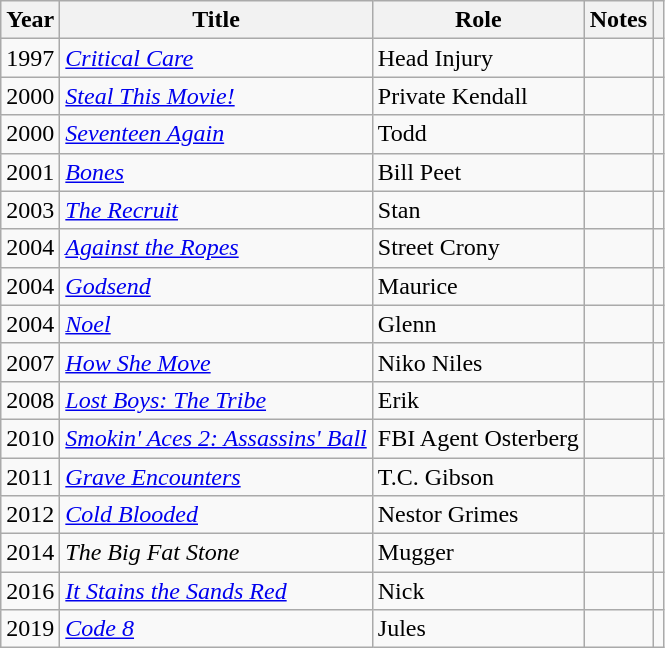<table class="wikitable sortable">
<tr>
<th>Year</th>
<th>Title</th>
<th>Role</th>
<th class="unsortable">Notes</th>
<th class="unsortable"></th>
</tr>
<tr>
<td>1997</td>
<td><em><a href='#'>Critical Care</a></em></td>
<td>Head Injury</td>
<td></td>
<td></td>
</tr>
<tr>
<td>2000</td>
<td><em><a href='#'>Steal This Movie!</a></em></td>
<td>Private Kendall</td>
<td></td>
<td></td>
</tr>
<tr>
<td>2000</td>
<td><em><a href='#'>Seventeen Again</a></em></td>
<td>Todd</td>
<td></td>
<td></td>
</tr>
<tr>
<td>2001</td>
<td><em><a href='#'>Bones</a></em></td>
<td>Bill Peet</td>
<td></td>
<td></td>
</tr>
<tr>
<td>2003</td>
<td data-sort-value="Recruit, The"><em><a href='#'>The Recruit</a></em></td>
<td>Stan</td>
<td></td>
<td></td>
</tr>
<tr>
<td>2004</td>
<td><em><a href='#'>Against the Ropes</a></em></td>
<td>Street Crony</td>
<td></td>
<td></td>
</tr>
<tr>
<td>2004</td>
<td><em><a href='#'>Godsend</a></em></td>
<td>Maurice</td>
<td></td>
<td></td>
</tr>
<tr>
<td>2004</td>
<td><em><a href='#'>Noel</a></em></td>
<td>Glenn</td>
<td></td>
<td></td>
</tr>
<tr>
<td>2007</td>
<td><em><a href='#'>How She Move</a></em></td>
<td>Niko Niles</td>
<td></td>
<td></td>
</tr>
<tr>
<td>2008</td>
<td><em><a href='#'>Lost Boys: The Tribe</a></em></td>
<td>Erik</td>
<td></td>
<td></td>
</tr>
<tr>
<td>2010</td>
<td><em><a href='#'>Smokin' Aces 2: Assassins' Ball</a></em></td>
<td>FBI Agent Osterberg</td>
<td></td>
<td></td>
</tr>
<tr>
<td>2011</td>
<td><em><a href='#'>Grave Encounters</a></em></td>
<td>T.C. Gibson</td>
<td></td>
<td></td>
</tr>
<tr>
<td>2012</td>
<td><em><a href='#'>Cold Blooded</a></em></td>
<td>Nestor Grimes</td>
<td></td>
<td></td>
</tr>
<tr>
<td>2014</td>
<td data-sort-value="Big Fat Stone, The"><em>The Big Fat Stone</em></td>
<td>Mugger</td>
<td></td>
<td></td>
</tr>
<tr>
<td>2016</td>
<td><em><a href='#'>It Stains the Sands Red</a></em></td>
<td>Nick</td>
<td></td>
<td></td>
</tr>
<tr>
<td>2019</td>
<td><em><a href='#'>Code 8</a></em></td>
<td>Jules</td>
<td></td>
<td></td>
</tr>
</table>
